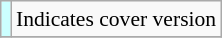<table class="wikitable" style="font-size:90%;">
<tr>
<th scope="row" style="background-color:#CCFFFF"></th>
<td>Indicates cover version</td>
</tr>
<tr>
</tr>
</table>
